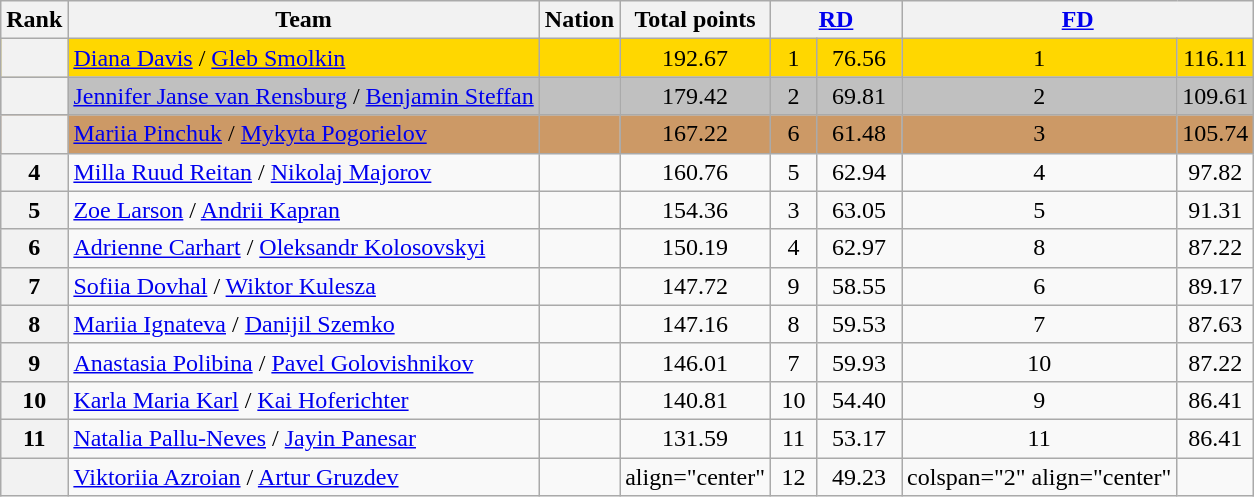<table class="wikitable sortable" style="text-align:left">
<tr>
<th scope="col">Rank</th>
<th scope="col">Team</th>
<th scope="col">Nation</th>
<th scope="col">Total points</th>
<th scope="col" colspan="2" width="80px"><a href='#'>RD</a></th>
<th scope="col" colspan="2" width="80px"><a href='#'>FD</a></th>
</tr>
<tr bgcolor="gold">
<th scope="row"></th>
<td><a href='#'>Diana Davis</a> / <a href='#'>Gleb Smolkin</a></td>
<td></td>
<td align="center">192.67</td>
<td align="center">1</td>
<td align="center">76.56</td>
<td align="center">1</td>
<td align="center">116.11</td>
</tr>
<tr bgcolor="silver">
<th scope="row"></th>
<td><a href='#'>Jennifer Janse van Rensburg</a> / <a href='#'>Benjamin Steffan</a></td>
<td></td>
<td align="center">179.42</td>
<td align="center">2</td>
<td align="center">69.81</td>
<td align="center">2</td>
<td align="center">109.61</td>
</tr>
<tr bgcolor="cc9966">
<th scope="row"></th>
<td><a href='#'>Mariia Pinchuk</a> / <a href='#'>Mykyta Pogorielov</a></td>
<td></td>
<td align="center">167.22</td>
<td align="center">6</td>
<td align="center">61.48</td>
<td align="center">3</td>
<td align="center">105.74</td>
</tr>
<tr>
<th scope="row">4</th>
<td><a href='#'>Milla Ruud Reitan</a> / <a href='#'>Nikolaj Majorov</a></td>
<td></td>
<td align="center">160.76</td>
<td align="center">5</td>
<td align="center">62.94</td>
<td align="center">4</td>
<td align="center">97.82</td>
</tr>
<tr>
<th scope="row">5</th>
<td><a href='#'>Zoe Larson</a> / <a href='#'>Andrii Kapran</a></td>
<td></td>
<td align="center">154.36</td>
<td align="center">3</td>
<td align="center">63.05</td>
<td align="center">5</td>
<td align="center">91.31</td>
</tr>
<tr>
<th scope="row">6</th>
<td><a href='#'>Adrienne Carhart</a> / <a href='#'>Oleksandr Kolosovskyi</a></td>
<td></td>
<td align="center">150.19</td>
<td align="center">4</td>
<td align="center">62.97</td>
<td align="center">8</td>
<td align="center">87.22</td>
</tr>
<tr>
<th scope="row">7</th>
<td><a href='#'>Sofiia Dovhal</a> / <a href='#'>Wiktor Kulesza</a></td>
<td></td>
<td align="center">147.72</td>
<td align="center">9</td>
<td align="center">58.55</td>
<td align="center">6</td>
<td align="center">89.17</td>
</tr>
<tr>
<th scope="row">8</th>
<td><a href='#'>Mariia Ignateva</a> / <a href='#'>Danijil Szemko</a></td>
<td></td>
<td align="center">147.16</td>
<td align="center">8</td>
<td align="center">59.53</td>
<td align="center">7</td>
<td align="center">87.63</td>
</tr>
<tr>
<th scope="row">9</th>
<td><a href='#'>Anastasia Polibina</a> / <a href='#'>Pavel Golovishnikov</a></td>
<td></td>
<td align="center">146.01</td>
<td align="center">7</td>
<td align="center">59.93</td>
<td align="center">10</td>
<td align="center">87.22</td>
</tr>
<tr>
<th scope="row">10</th>
<td><a href='#'>Karla Maria Karl</a> / <a href='#'>Kai Hoferichter</a></td>
<td></td>
<td align="center">140.81</td>
<td align="center">10</td>
<td align="center">54.40</td>
<td align="center">9</td>
<td align="center">86.41</td>
</tr>
<tr>
<th scope="row">11</th>
<td><a href='#'>Natalia Pallu-Neves</a> / <a href='#'>Jayin Panesar</a></td>
<td></td>
<td align="center">131.59</td>
<td align="center">11</td>
<td align="center">53.17</td>
<td align="center">11</td>
<td align="center">86.41</td>
</tr>
<tr>
<th scope="row"></th>
<td><a href='#'>Viktoriia Azroian</a> / <a href='#'>Artur Gruzdev</a></td>
<td></td>
<td>align="center" </td>
<td align="center">12</td>
<td align="center">49.23</td>
<td>colspan="2" align="center" </td>
</tr>
</table>
